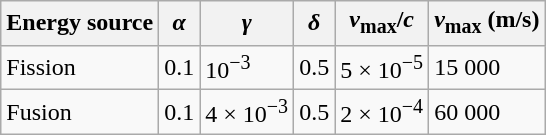<table class="wikitable">
<tr>
<th>Energy source</th>
<th><em>α</em></th>
<th><em>γ</em></th>
<th><em>δ</em></th>
<th><em>v</em><sub>max</sub>/<em>c</em></th>
<th><em>v</em><sub>max</sub> (m/s)</th>
</tr>
<tr>
<td>Fission</td>
<td>0.1</td>
<td>10<sup>−3</sup></td>
<td>0.5</td>
<td>5 × 10<sup>−5</sup></td>
<td>15 000</td>
</tr>
<tr>
<td>Fusion</td>
<td>0.1</td>
<td>4 × 10<sup>−3</sup></td>
<td>0.5</td>
<td>2 × 10<sup>−4</sup></td>
<td>60 000</td>
</tr>
</table>
